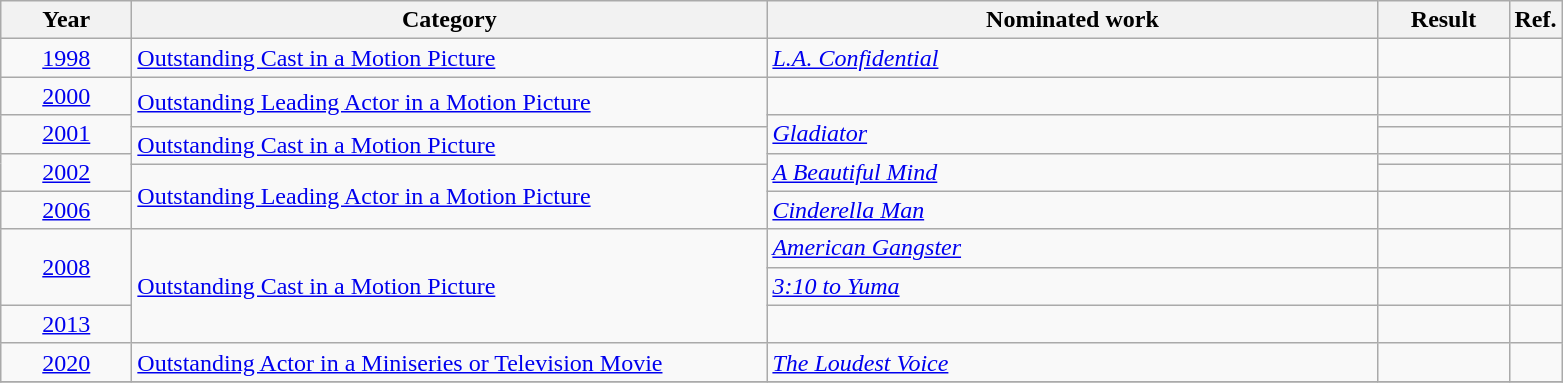<table class=wikitable>
<tr>
<th scope="col" style="width:5em;">Year</th>
<th scope="col" style="width:26em;">Category</th>
<th scope="col" style="width:25em;">Nominated work</th>
<th scope="col" style="width:5em;">Result</th>
<th>Ref.</th>
</tr>
<tr>
<td style="text-align:center;"><a href='#'>1998</a></td>
<td><a href='#'>Outstanding Cast in a Motion Picture</a></td>
<td><em><a href='#'>L.A. Confidential</a></em></td>
<td></td>
<td></td>
</tr>
<tr>
<td style="text-align:center;"><a href='#'>2000</a></td>
<td rowspan=2><a href='#'>Outstanding Leading Actor in a Motion Picture</a></td>
<td><em></em></td>
<td></td>
<td></td>
</tr>
<tr>
<td style="text-align:center;", rowspan=2><a href='#'>2001</a></td>
<td rowspan=2><em><a href='#'>Gladiator</a></em></td>
<td></td>
<td></td>
</tr>
<tr>
<td rowspan=2><a href='#'>Outstanding Cast in a Motion Picture</a></td>
<td></td>
<td></td>
</tr>
<tr>
<td style="text-align:center;", rowspan=2><a href='#'>2002</a></td>
<td rowspan=2><em><a href='#'>A Beautiful Mind</a></em></td>
<td></td>
<td></td>
</tr>
<tr>
<td rowspan=2><a href='#'>Outstanding Leading Actor in a Motion Picture</a></td>
<td></td>
<td></td>
</tr>
<tr>
<td style="text-align:center;"><a href='#'>2006</a></td>
<td><em><a href='#'>Cinderella Man</a></em></td>
<td></td>
<td></td>
</tr>
<tr>
<td style="text-align:center;", rowspan=2><a href='#'>2008</a></td>
<td rowspan=3><a href='#'>Outstanding Cast in a Motion Picture</a></td>
<td><em><a href='#'>American Gangster</a></em></td>
<td></td>
<td></td>
</tr>
<tr>
<td><em><a href='#'>3:10 to Yuma</a></em></td>
<td></td>
<td></td>
</tr>
<tr>
<td style="text-align:center;"><a href='#'>2013</a></td>
<td><em></em></td>
<td></td>
<td></td>
</tr>
<tr>
<td style="text-align:center;"><a href='#'>2020</a></td>
<td><a href='#'>Outstanding Actor in a Miniseries or Television Movie</a></td>
<td><em><a href='#'>The Loudest Voice</a></em></td>
<td></td>
<td></td>
</tr>
<tr>
</tr>
</table>
